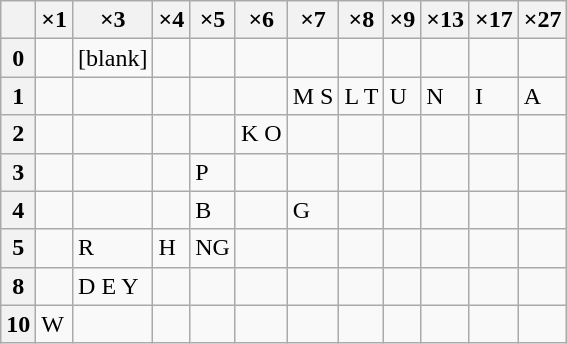<table class="wikitable floatright">
<tr>
<th></th>
<th>×1</th>
<th>×3</th>
<th>×4</th>
<th>×5</th>
<th>×6</th>
<th>×7</th>
<th>×8</th>
<th>×9</th>
<th>×13</th>
<th>×17</th>
<th>×27</th>
</tr>
<tr>
<th>0</th>
<td></td>
<td>[blank]</td>
<td></td>
<td></td>
<td></td>
<td></td>
<td></td>
<td></td>
<td></td>
<td></td>
<td></td>
</tr>
<tr>
<th>1</th>
<td></td>
<td></td>
<td></td>
<td></td>
<td></td>
<td>M S</td>
<td>L T</td>
<td>U</td>
<td>N</td>
<td>I</td>
<td>A</td>
</tr>
<tr>
<th>2</th>
<td></td>
<td></td>
<td></td>
<td></td>
<td>K O</td>
<td></td>
<td></td>
<td></td>
<td></td>
<td></td>
<td></td>
</tr>
<tr>
<th>3</th>
<td></td>
<td></td>
<td></td>
<td>P</td>
<td></td>
<td></td>
<td></td>
<td></td>
<td></td>
<td></td>
<td></td>
</tr>
<tr>
<th>4</th>
<td></td>
<td></td>
<td></td>
<td>B</td>
<td></td>
<td>G</td>
<td></td>
<td></td>
<td></td>
<td></td>
<td></td>
</tr>
<tr>
<th>5</th>
<td></td>
<td>R</td>
<td>H</td>
<td>NG</td>
<td></td>
<td></td>
<td></td>
<td></td>
<td></td>
<td></td>
<td></td>
</tr>
<tr>
<th>8</th>
<td></td>
<td>D E Y</td>
<td></td>
<td></td>
<td></td>
<td></td>
<td></td>
<td></td>
<td></td>
<td></td>
<td></td>
</tr>
<tr>
<th>10</th>
<td>W</td>
<td></td>
<td></td>
<td></td>
<td></td>
<td></td>
<td></td>
<td></td>
<td></td>
<td></td>
<td></td>
</tr>
</table>
